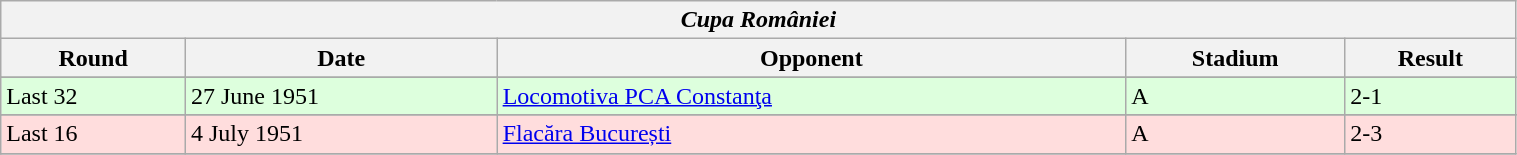<table class="wikitable" style="width:80%;">
<tr>
<th colspan="5" style="text-align:center;"><em>Cupa României</em></th>
</tr>
<tr>
<th>Round</th>
<th>Date</th>
<th>Opponent</th>
<th>Stadium</th>
<th>Result</th>
</tr>
<tr>
</tr>
<tr bgcolor="#ddffdd">
<td>Last 32</td>
<td>27 June 1951</td>
<td><a href='#'>Locomotiva PCA Constanţa</a></td>
<td>A</td>
<td>2-1</td>
</tr>
<tr>
</tr>
<tr bgcolor="#ffdddd">
<td>Last 16</td>
<td>4 July 1951</td>
<td><a href='#'>Flacăra București</a></td>
<td>A</td>
<td>2-3</td>
</tr>
<tr>
</tr>
</table>
